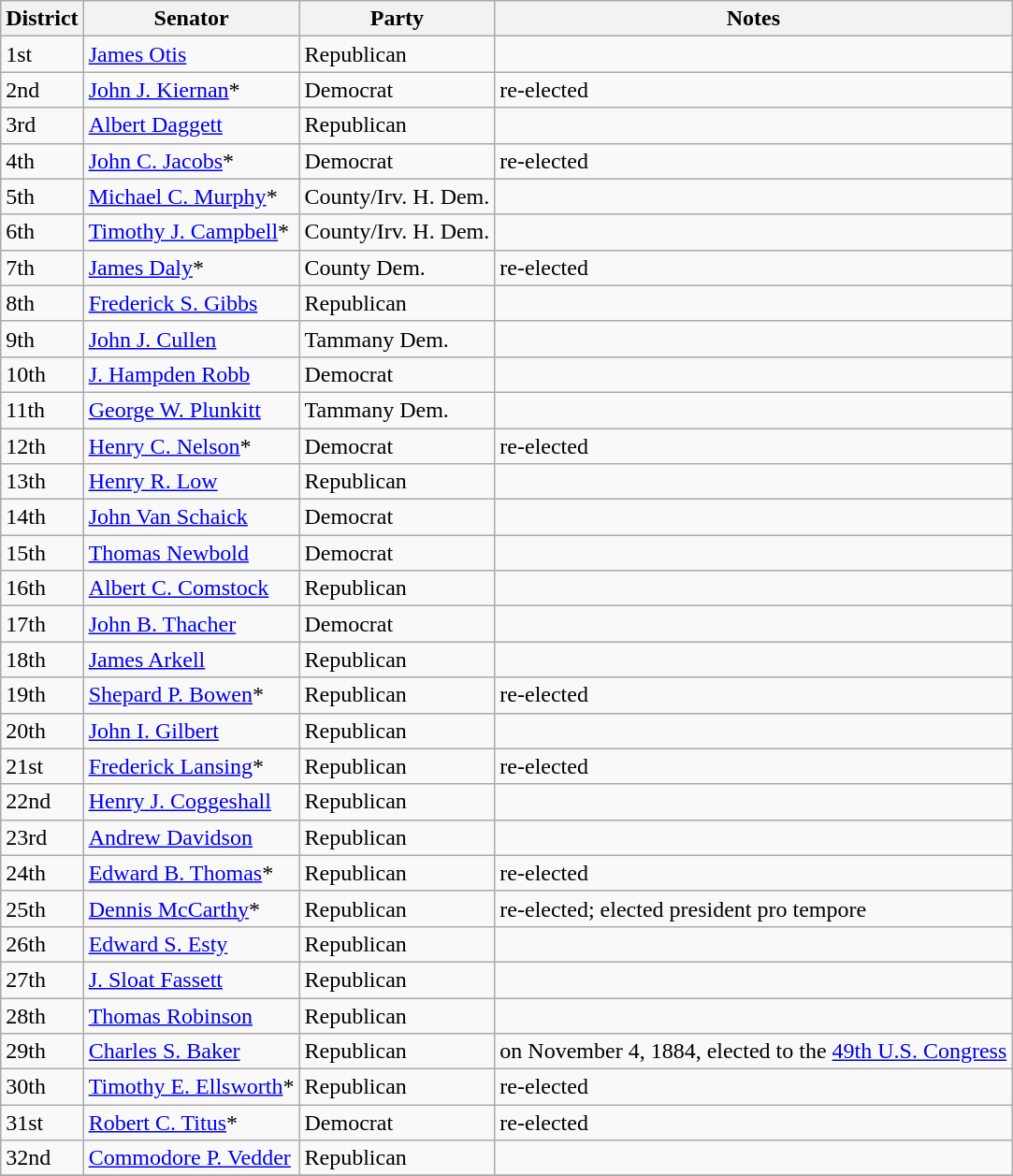<table class=wikitable>
<tr>
<th>District</th>
<th>Senator</th>
<th>Party</th>
<th>Notes</th>
</tr>
<tr>
<td>1st</td>
<td><a href='#'>James Otis</a></td>
<td>Republican</td>
<td></td>
</tr>
<tr>
<td>2nd</td>
<td><a href='#'>John J. Kiernan</a>*</td>
<td>Democrat</td>
<td>re-elected</td>
</tr>
<tr>
<td>3rd</td>
<td><a href='#'>Albert Daggett</a></td>
<td>Republican</td>
<td></td>
</tr>
<tr>
<td>4th</td>
<td><a href='#'>John C. Jacobs</a>*</td>
<td>Democrat</td>
<td>re-elected</td>
</tr>
<tr>
<td>5th</td>
<td><a href='#'>Michael C. Murphy</a>*</td>
<td>County/Irv. H. Dem.</td>
<td></td>
</tr>
<tr>
<td>6th</td>
<td><a href='#'>Timothy J. Campbell</a>*</td>
<td>County/Irv. H. Dem.</td>
<td></td>
</tr>
<tr>
<td>7th</td>
<td><a href='#'>James Daly</a>*</td>
<td>County Dem.</td>
<td>re-elected</td>
</tr>
<tr>
<td>8th</td>
<td><a href='#'>Frederick S. Gibbs</a></td>
<td>Republican</td>
<td></td>
</tr>
<tr>
<td>9th</td>
<td><a href='#'>John J. Cullen</a></td>
<td>Tammany Dem.</td>
<td></td>
</tr>
<tr>
<td>10th</td>
<td><a href='#'>J. Hampden Robb</a></td>
<td>Democrat</td>
<td></td>
</tr>
<tr>
<td>11th</td>
<td><a href='#'>George W. Plunkitt</a></td>
<td>Tammany Dem.</td>
<td></td>
</tr>
<tr>
<td>12th</td>
<td><a href='#'>Henry C. Nelson</a>*</td>
<td>Democrat</td>
<td>re-elected</td>
</tr>
<tr>
<td>13th</td>
<td><a href='#'>Henry R. Low</a></td>
<td>Republican</td>
<td></td>
</tr>
<tr>
<td>14th</td>
<td><a href='#'>John Van Schaick</a></td>
<td>Democrat</td>
<td></td>
</tr>
<tr>
<td>15th</td>
<td><a href='#'>Thomas Newbold</a></td>
<td>Democrat</td>
<td></td>
</tr>
<tr>
<td>16th</td>
<td><a href='#'>Albert C. Comstock</a></td>
<td>Republican</td>
<td></td>
</tr>
<tr>
<td>17th</td>
<td><a href='#'>John B. Thacher</a></td>
<td>Democrat</td>
<td></td>
</tr>
<tr>
<td>18th</td>
<td><a href='#'>James Arkell</a></td>
<td>Republican</td>
<td></td>
</tr>
<tr>
<td>19th</td>
<td><a href='#'>Shepard P. Bowen</a>*</td>
<td>Republican</td>
<td>re-elected</td>
</tr>
<tr>
<td>20th</td>
<td><a href='#'>John I. Gilbert</a></td>
<td>Republican</td>
<td></td>
</tr>
<tr>
<td>21st</td>
<td><a href='#'>Frederick Lansing</a>*</td>
<td>Republican</td>
<td>re-elected</td>
</tr>
<tr>
<td>22nd</td>
<td><a href='#'>Henry J. Coggeshall</a></td>
<td>Republican</td>
<td></td>
</tr>
<tr>
<td>23rd</td>
<td><a href='#'>Andrew Davidson</a></td>
<td>Republican</td>
<td></td>
</tr>
<tr>
<td>24th</td>
<td><a href='#'>Edward B. Thomas</a>*</td>
<td>Republican</td>
<td>re-elected</td>
</tr>
<tr>
<td>25th</td>
<td><a href='#'>Dennis McCarthy</a>*</td>
<td>Republican</td>
<td>re-elected; elected president pro tempore</td>
</tr>
<tr>
<td>26th</td>
<td><a href='#'>Edward S. Esty</a></td>
<td>Republican</td>
<td></td>
</tr>
<tr>
<td>27th</td>
<td><a href='#'>J. Sloat Fassett</a></td>
<td>Republican</td>
<td></td>
</tr>
<tr>
<td>28th</td>
<td><a href='#'>Thomas Robinson</a></td>
<td>Republican</td>
<td></td>
</tr>
<tr>
<td>29th</td>
<td><a href='#'>Charles S. Baker</a></td>
<td>Republican</td>
<td>on November 4, 1884, elected to the <a href='#'>49th U.S. Congress</a></td>
</tr>
<tr>
<td>30th</td>
<td><a href='#'>Timothy E. Ellsworth</a>*</td>
<td>Republican</td>
<td>re-elected</td>
</tr>
<tr>
<td>31st</td>
<td><a href='#'>Robert C. Titus</a>*</td>
<td>Democrat</td>
<td>re-elected</td>
</tr>
<tr>
<td>32nd</td>
<td><a href='#'>Commodore P. Vedder</a></td>
<td>Republican</td>
<td></td>
</tr>
<tr>
</tr>
</table>
